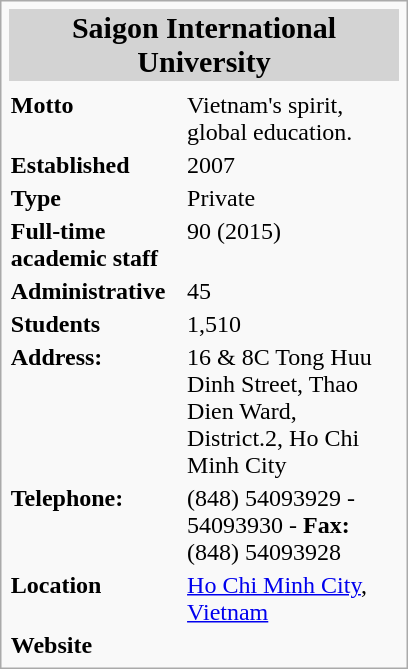<table class=infobox width=272px>
<tr>
<td style="text-align: center;font-size: 125%;font-weight: bold;background: lightgray;" colspan=2 align=center>Saigon International University</td>
</tr>
<tr>
<td colspan=2 align=center></td>
</tr>
<tr>
<td><strong>Motto</strong></td>
<td>Vietnam's spirit, global education.</td>
</tr>
<tr>
<td><strong>Established</strong></td>
<td>2007</td>
</tr>
<tr>
<td><strong>Type</strong></td>
<td>Private</td>
</tr>
<tr>
<td><strong>Full-time academic staff</strong></td>
<td>90 (2015)</td>
</tr>
<tr>
<td><strong>Administrative</strong></td>
<td>45</td>
</tr>
<tr>
<td><strong>Students</strong></td>
<td>1,510</td>
</tr>
<tr>
<td><strong>Address:</strong></td>
<td>16 & 8C Tong Huu Dinh Street, Thao Dien Ward, District.2, Ho Chi Minh City</td>
</tr>
<tr>
<td><strong>Telephone:</strong></td>
<td>(848) 54093929 - 54093930 - <strong>Fax:</strong> (848) 54093928</td>
</tr>
<tr>
<td><strong>Location</strong></td>
<td><a href='#'>Ho Chi Minh City</a>, <a href='#'>Vietnam</a></td>
</tr>
<tr>
<td><strong>Website</strong></td>
<td></td>
</tr>
</table>
